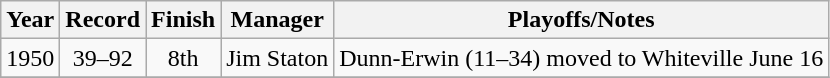<table class="wikitable" style="text-align:center">
<tr>
<th>Year</th>
<th>Record</th>
<th>Finish</th>
<th>Manager</th>
<th>Playoffs/Notes</th>
</tr>
<tr align=center>
<td>1950</td>
<td>39–92</td>
<td>8th</td>
<td>Jim Staton</td>
<td>Dunn-Erwin (11–34) moved to Whiteville June 16</td>
</tr>
<tr align=center>
</tr>
</table>
